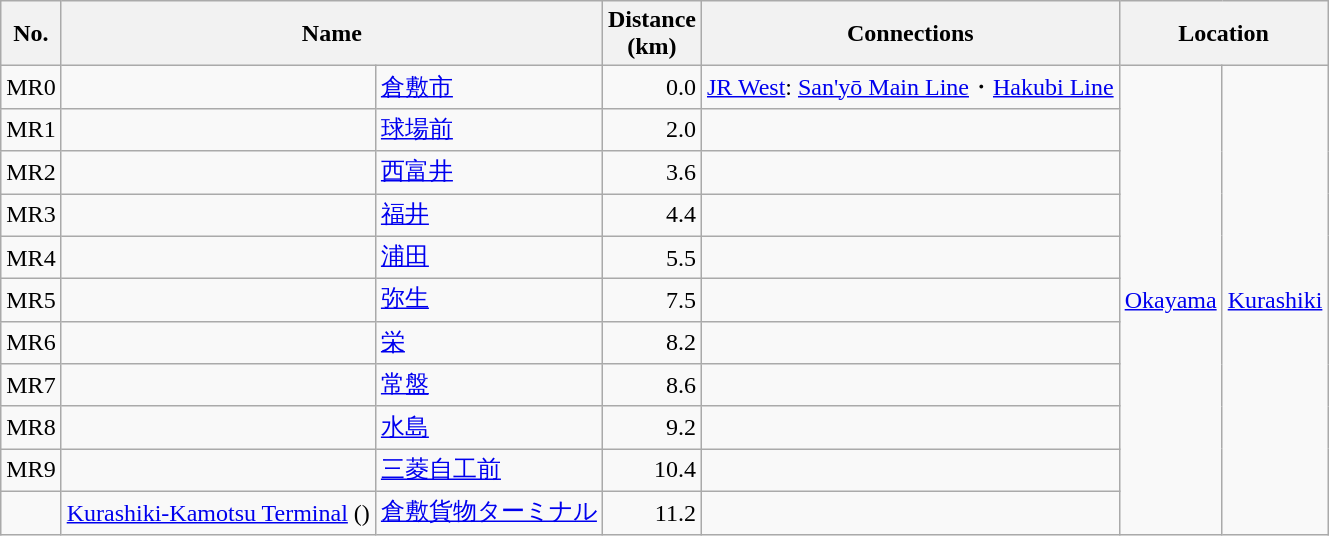<table class="wikitable" rules="all">
<tr>
<th>No.</th>
<th colspan="2">Name</th>
<th style="width:3em;">Distance (km)</th>
<th>Connections</th>
<th colspan="2">Location</th>
</tr>
<tr>
<td>MR0</td>
<td></td>
<td><a href='#'>倉敷市</a></td>
<td style="text-align:right;">0.0</td>
<td><a href='#'>JR West</a>: <a href='#'>San'yō Main Line</a>・<a href='#'>Hakubi Line</a> </td>
<td rowspan="11" style="text-align:center; width:1.5em;"><a href='#'>Okayama</a></td>
<td rowspan="11"><a href='#'>Kurashiki</a></td>
</tr>
<tr>
<td>MR1</td>
<td></td>
<td><a href='#'>球場前</a></td>
<td style="text-align:right;">2.0</td>
<td> </td>
</tr>
<tr>
<td>MR2</td>
<td></td>
<td><a href='#'>西富井</a></td>
<td style="text-align:right;">3.6</td>
<td> </td>
</tr>
<tr>
<td>MR3</td>
<td></td>
<td><a href='#'>福井</a></td>
<td style="text-align:right;">4.4</td>
<td> </td>
</tr>
<tr>
<td>MR4</td>
<td></td>
<td><a href='#'>浦田</a></td>
<td style="text-align:right;">5.5</td>
<td> </td>
</tr>
<tr>
<td>MR5</td>
<td></td>
<td><a href='#'>弥生</a></td>
<td style="text-align:right;">7.5</td>
<td> </td>
</tr>
<tr>
<td>MR6</td>
<td></td>
<td><a href='#'>栄</a></td>
<td style="text-align:right;">8.2</td>
<td> </td>
</tr>
<tr>
<td>MR7</td>
<td></td>
<td><a href='#'>常盤</a></td>
<td style="text-align:right;">8.6</td>
<td> </td>
</tr>
<tr>
<td>MR8</td>
<td></td>
<td><a href='#'>水島</a></td>
<td style="text-align:right;">9.2</td>
<td> </td>
</tr>
<tr>
<td>MR9</td>
<td></td>
<td><a href='#'>三菱自工前</a></td>
<td style="text-align:right;">10.4</td>
<td> </td>
</tr>
<tr>
<td></td>
<td><a href='#'>Kurashiki-Kamotsu Terminal</a> ()</td>
<td><a href='#'>倉敷貨物ターミナル</a></td>
<td style="text-align:right;">11.2</td>
<td> </td>
</tr>
</table>
